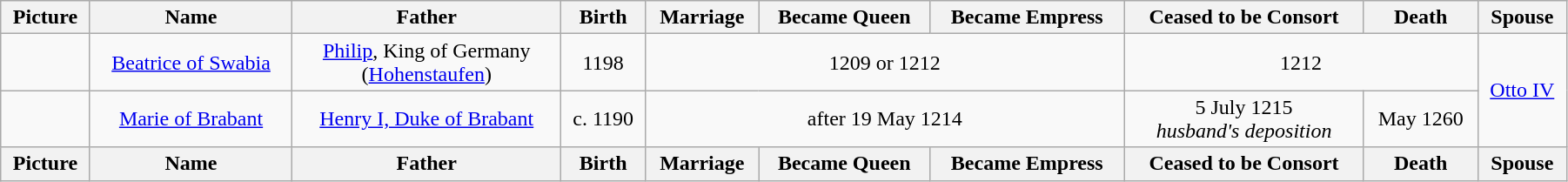<table width=95% class="wikitable">
<tr>
<th>Picture</th>
<th>Name</th>
<th>Father</th>
<th>Birth</th>
<th>Marriage</th>
<th>Became Queen</th>
<th>Became Empress</th>
<th>Ceased to be Consort</th>
<th>Death</th>
<th>Spouse</th>
</tr>
<tr>
<td align=center></td>
<td align=center><a href='#'>Beatrice of Swabia</a></td>
<td align="center"><a href='#'>Philip</a>, King of Germany<br>(<a href='#'>Hohenstaufen</a>)</td>
<td align="center">1198</td>
<td align="center" colspan="3">1209 or 1212</td>
<td align="center" colspan="2">1212</td>
<td align="center" rowspan="2"><a href='#'>Otto IV</a></td>
</tr>
<tr>
<td align=center></td>
<td align=center><a href='#'>Marie of Brabant</a></td>
<td align="center"><a href='#'>Henry I, Duke of Brabant</a></td>
<td align="center">c. 1190</td>
<td align="center" colspan="3">after 19 May 1214</td>
<td align="center">5 July 1215<br><em>husband's deposition</em></td>
<td align="center">May 1260</td>
</tr>
<tr>
<th>Picture</th>
<th>Name</th>
<th>Father</th>
<th>Birth</th>
<th>Marriage</th>
<th>Became Queen</th>
<th>Became Empress</th>
<th>Ceased to be Consort</th>
<th>Death</th>
<th>Spouse</th>
</tr>
</table>
